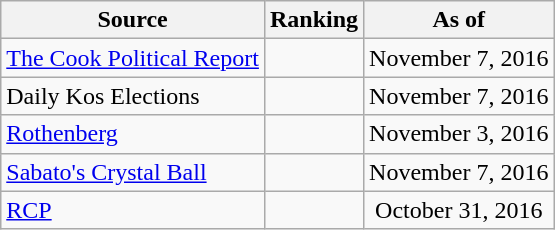<table class="wikitable" style="text-align:center">
<tr>
<th>Source</th>
<th>Ranking</th>
<th>As of</th>
</tr>
<tr>
<td align=left><a href='#'>The Cook Political Report</a></td>
<td></td>
<td>November 7, 2016</td>
</tr>
<tr>
<td align=left>Daily Kos Elections</td>
<td></td>
<td>November 7, 2016</td>
</tr>
<tr>
<td align=left><a href='#'>Rothenberg</a></td>
<td></td>
<td>November 3, 2016</td>
</tr>
<tr>
<td align=left><a href='#'>Sabato's Crystal Ball</a></td>
<td></td>
<td>November 7, 2016</td>
</tr>
<tr>
<td align="left"><a href='#'>RCP</a></td>
<td></td>
<td>October 31, 2016</td>
</tr>
</table>
